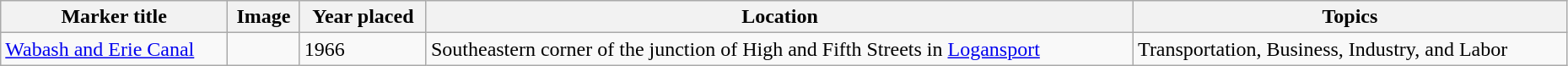<table class="wikitable sortable" style="width:98%">
<tr>
<th>Marker title</th>
<th class="unsortable">Image</th>
<th>Year placed</th>
<th>Location</th>
<th>Topics</th>
</tr>
<tr>
<td><a href='#'>Wabash and Erie Canal</a></td>
<td></td>
<td>1966</td>
<td>Southeastern corner of the junction of High and Fifth Streets in <a href='#'>Logansport</a><br><small></small></td>
<td>Transportation, Business, Industry, and Labor</td>
</tr>
</table>
